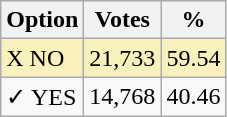<table class="wikitable">
<tr>
<th>Option</th>
<th>Votes</th>
<th>%</th>
</tr>
<tr>
<td style=background:#f8f1bd>X NO</td>
<td style=background:#f8f1bd>21,733</td>
<td style=background:#f8f1bd>59.54</td>
</tr>
<tr>
<td>✓ YES</td>
<td>14,768</td>
<td>40.46</td>
</tr>
</table>
